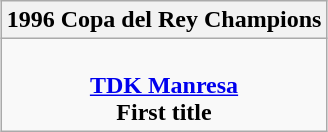<table class=wikitable style="text-align:center; margin:auto">
<tr>
<th>1996 Copa del Rey Champions</th>
</tr>
<tr>
<td><br> <strong><a href='#'>TDK Manresa</a></strong> <br> <strong>First title</strong></td>
</tr>
</table>
